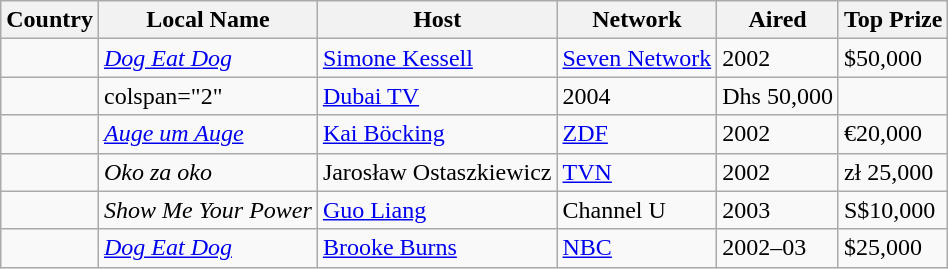<table class="wikitable" style="width=98%;">
<tr>
<th>Country</th>
<th>Local Name</th>
<th>Host</th>
<th>Network</th>
<th>Aired</th>
<th>Top Prize</th>
</tr>
<tr>
<td></td>
<td><em><a href='#'>Dog Eat Dog</a></em></td>
<td><a href='#'>Simone Kessell</a></td>
<td><a href='#'>Seven Network</a></td>
<td>2002</td>
<td>$50,000</td>
</tr>
<tr>
<td></td>
<td>colspan="2" </td>
<td><a href='#'>Dubai TV</a></td>
<td>2004</td>
<td>Dhs 50,000</td>
</tr>
<tr>
<td></td>
<td><em><a href='#'>Auge um Auge</a></em></td>
<td><a href='#'>Kai Böcking</a></td>
<td><a href='#'>ZDF</a></td>
<td>2002</td>
<td>€20,000</td>
</tr>
<tr>
<td></td>
<td><em>Oko za oko</em></td>
<td>Jarosław Ostaszkiewicz</td>
<td><a href='#'>TVN</a></td>
<td>2002</td>
<td>zł 25,000</td>
</tr>
<tr>
<td></td>
<td><em>Show Me Your Power</em></td>
<td><a href='#'>Guo Liang</a></td>
<td>Channel U</td>
<td>2003</td>
<td>S$10,000</td>
</tr>
<tr>
<td></td>
<td><em><a href='#'>Dog Eat Dog</a></em></td>
<td><a href='#'>Brooke Burns</a></td>
<td><a href='#'>NBC</a></td>
<td>2002–03</td>
<td>$25,000</td>
</tr>
</table>
